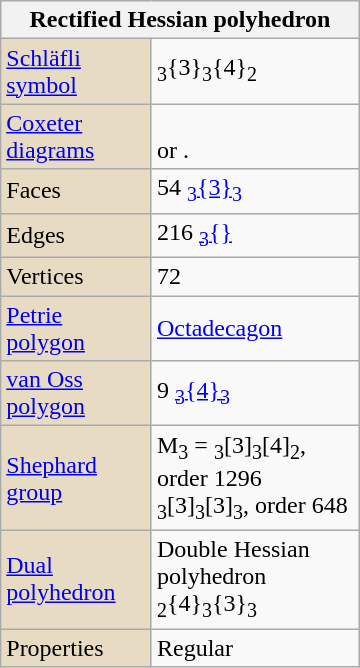<table class="wikitable" bgcolor="#ffffff" cellpadding="5" align="right" style="margin-left:10px" width="240">
<tr>
<th bgcolor=#e7dcc3 colspan=2>Rectified Hessian polyhedron</th>
</tr>
<tr>
<td bgcolor=#e7dcc3><a href='#'>Schläfli symbol</a></td>
<td><sub>3</sub>{3}<sub>3</sub>{4}<sub>2</sub></td>
</tr>
<tr>
<td bgcolor=#e7dcc3><a href='#'>Coxeter diagrams</a></td>
<td><br> or .</td>
</tr>
<tr>
<td bgcolor=#e7dcc3>Faces</td>
<td>54 <a href='#'><sub>3</sub>{3}<sub>3</sub></a> </td>
</tr>
<tr>
<td bgcolor=#e7dcc3>Edges</td>
<td>216 <a href='#'><sub>3</sub>{}</a> </td>
</tr>
<tr>
<td bgcolor=#e7dcc3>Vertices</td>
<td>72</td>
</tr>
<tr>
<td bgcolor=#e7dcc3><a href='#'>Petrie polygon</a></td>
<td><a href='#'>Octadecagon</a></td>
</tr>
<tr>
<td bgcolor=#e7dcc3><a href='#'>van Oss polygon</a></td>
<td>9 <a href='#'><sub>3</sub>{4}<sub>3</sub></a> </td>
</tr>
<tr>
<td bgcolor=#e7dcc3><a href='#'>Shephard group</a></td>
<td>M<sub>3</sub> = <sub>3</sub>[3]<sub>3</sub>[4]<sub>2</sub>, order 1296<br><sub>3</sub>[3]<sub>3</sub>[3]<sub>3</sub>, order 648</td>
</tr>
<tr>
<td bgcolor=#e7dcc3><a href='#'>Dual polyhedron</a></td>
<td>Double Hessian polyhedron<br><sub>2</sub>{4}<sub>3</sub>{3}<sub>3</sub></td>
</tr>
<tr>
<td bgcolor=#e7dcc3>Properties</td>
<td>Regular</td>
</tr>
</table>
